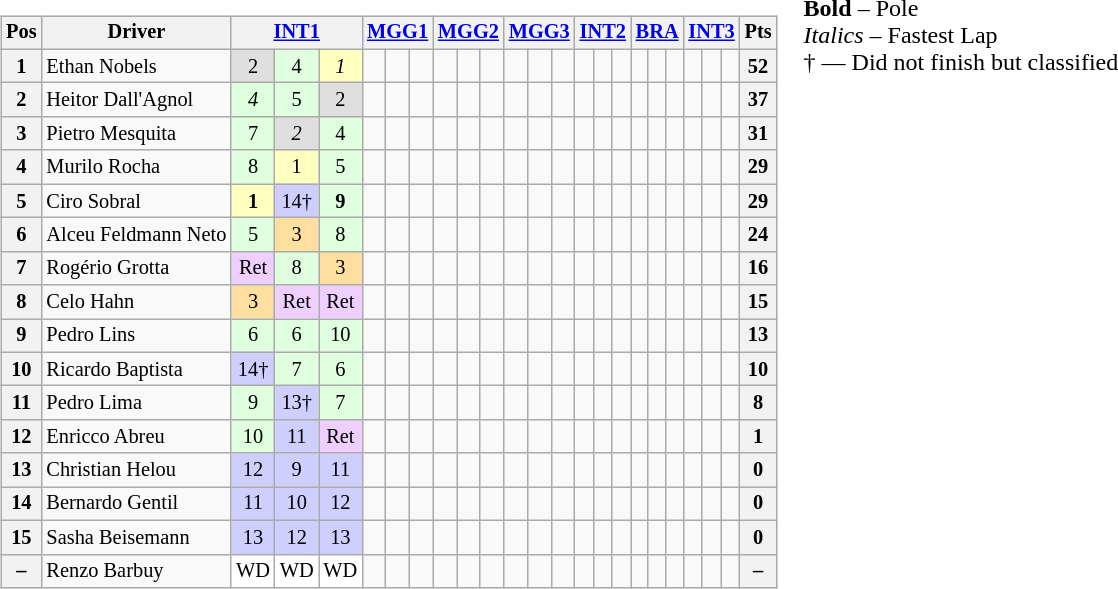<table>
<tr>
<td style="vertical-align:top"><br><table class="wikitable" style="font-size:85%; text-align:center">
<tr>
<th>Pos</th>
<th>Driver</th>
<th colspan=3><a href='#'>INT1</a></th>
<th colspan=3><a href='#'>MGG1</a></th>
<th colspan=3><a href='#'>MGG2</a></th>
<th colspan=3><a href='#'>MGG3</a></th>
<th colspan=3><a href='#'>INT2</a></th>
<th colspan=3><a href='#'>BRA</a></th>
<th colspan=3><a href='#'>INT3</a></th>
<th>Pts</th>
</tr>
<tr>
<th>1</th>
<td style="text-align:left"> Ethan Nobels</td>
<td style="background:#DFDFDF">2</td>
<td style="background:#DFFFDF">4</td>
<td style="background:#FFFFBF"><em>1</em></td>
<td></td>
<td></td>
<td></td>
<td></td>
<td></td>
<td></td>
<td></td>
<td></td>
<td></td>
<td></td>
<td></td>
<td></td>
<td></td>
<td></td>
<td></td>
<td></td>
<td></td>
<td></td>
<th>52</th>
</tr>
<tr>
<th>2</th>
<td style="text-align:left"> Heitor Dall'Agnol</td>
<td style="background:#DFFFDF"><em>4</em></td>
<td style="background:#DFFFDF">5</td>
<td style="background:#DFDFDF">2</td>
<td></td>
<td></td>
<td></td>
<td></td>
<td></td>
<td></td>
<td></td>
<td></td>
<td></td>
<td></td>
<td></td>
<td></td>
<td></td>
<td></td>
<td></td>
<td></td>
<td></td>
<td></td>
<th>37</th>
</tr>
<tr>
<th>3</th>
<td style="text-align:left"> Pietro Mesquita</td>
<td style="background:#DFFFDF">7</td>
<td style="background:#DFDFDF"><em>2</em></td>
<td style="background:#DFFFDF">4</td>
<td></td>
<td></td>
<td></td>
<td></td>
<td></td>
<td></td>
<td></td>
<td></td>
<td></td>
<td></td>
<td></td>
<td></td>
<td></td>
<td></td>
<td></td>
<td></td>
<td></td>
<td></td>
<th>31</th>
</tr>
<tr>
<th>4</th>
<td style="text-align:left"> Murilo Rocha</td>
<td style="background:#DFFFDF">8</td>
<td style="background:#FFFFBF">1</td>
<td style="background:#DFFFDF">5</td>
<td></td>
<td></td>
<td></td>
<td></td>
<td></td>
<td></td>
<td></td>
<td></td>
<td></td>
<td></td>
<td></td>
<td></td>
<td></td>
<td></td>
<td></td>
<td></td>
<td></td>
<td></td>
<th>29</th>
</tr>
<tr>
<th>5</th>
<td style="text-align:left"> Ciro Sobral</td>
<td style="background:#FFFFBF"><strong>1</strong></td>
<td style="background:#CFCFFF">14†</td>
<td style="background:#DFFFDF"><strong>9</strong></td>
<td></td>
<td></td>
<td></td>
<td></td>
<td></td>
<td></td>
<td></td>
<td></td>
<td></td>
<td></td>
<td></td>
<td></td>
<td></td>
<td></td>
<td></td>
<td></td>
<td></td>
<td></td>
<th>29</th>
</tr>
<tr>
<th>6</th>
<td style="text-align:left" nowrap> Alceu Feldmann Neto</td>
<td style="background:#DFFFDF">5</td>
<td style="background:#FFDF9F">3</td>
<td style="background:#DFFFDF">8</td>
<td></td>
<td></td>
<td></td>
<td></td>
<td></td>
<td></td>
<td></td>
<td></td>
<td></td>
<td></td>
<td></td>
<td></td>
<td></td>
<td></td>
<td></td>
<td></td>
<td></td>
<td></td>
<th>24</th>
</tr>
<tr>
<th>7</th>
<td style="text-align:left"> Rogério Grotta</td>
<td style="background:#EFCFFF">Ret</td>
<td style="background:#DFFFDF">8</td>
<td style="background:#FFDF9F">3</td>
<td></td>
<td></td>
<td></td>
<td></td>
<td></td>
<td></td>
<td></td>
<td></td>
<td></td>
<td></td>
<td></td>
<td></td>
<td></td>
<td></td>
<td></td>
<td></td>
<td></td>
<td></td>
<th>16</th>
</tr>
<tr>
<th>8</th>
<td style="text-align:left"> Celo Hahn</td>
<td style="background:#FFDF9F">3</td>
<td style="background:#EFCFFF">Ret</td>
<td style="background:#EFCFFF">Ret</td>
<td></td>
<td></td>
<td></td>
<td></td>
<td></td>
<td></td>
<td></td>
<td></td>
<td></td>
<td></td>
<td></td>
<td></td>
<td></td>
<td></td>
<td></td>
<td></td>
<td></td>
<td></td>
<th>15</th>
</tr>
<tr>
<th>9</th>
<td style="text-align:left"> Pedro Lins</td>
<td style="background:#DFFFDF">6</td>
<td style="background:#DFFFDF">6</td>
<td style="background:#DFFFDF">10</td>
<td></td>
<td></td>
<td></td>
<td></td>
<td></td>
<td></td>
<td></td>
<td></td>
<td></td>
<td></td>
<td></td>
<td></td>
<td></td>
<td></td>
<td></td>
<td></td>
<td></td>
<td></td>
<th>13</th>
</tr>
<tr>
<th>10</th>
<td style="text-align:left"> Ricardo Baptista</td>
<td style="background:#CFCFFF">14†</td>
<td style="background:#DFFFDF">7</td>
<td style="background:#DFFFDF">6</td>
<td></td>
<td></td>
<td></td>
<td></td>
<td></td>
<td></td>
<td></td>
<td></td>
<td></td>
<td></td>
<td></td>
<td></td>
<td></td>
<td></td>
<td></td>
<td></td>
<td></td>
<td></td>
<th>10</th>
</tr>
<tr>
<th>11</th>
<td style="text-align:left"> Pedro Lima</td>
<td style="background:#DFFFDF">9</td>
<td style="background:#CFCFFF">13†</td>
<td style="background:#DFFFDF">7</td>
<td></td>
<td></td>
<td></td>
<td></td>
<td></td>
<td></td>
<td></td>
<td></td>
<td></td>
<td></td>
<td></td>
<td></td>
<td></td>
<td></td>
<td></td>
<td></td>
<td></td>
<td></td>
<th>8</th>
</tr>
<tr>
<th>12</th>
<td style="text-align:left"> Enricco Abreu</td>
<td style="background:#DFFFDF">10</td>
<td style="background:#CFCFFF">11</td>
<td style="background:#EFCFFF">Ret</td>
<td></td>
<td></td>
<td></td>
<td></td>
<td></td>
<td></td>
<td></td>
<td></td>
<td></td>
<td></td>
<td></td>
<td></td>
<td></td>
<td></td>
<td></td>
<td></td>
<td></td>
<td></td>
<th>1</th>
</tr>
<tr>
<th>13</th>
<td style="text-align:left"> Christian Helou</td>
<td style="background:#CFCFFF">12</td>
<td style="background:#CFCFFF">9</td>
<td style="background:#CFCFFF">11</td>
<td></td>
<td></td>
<td></td>
<td></td>
<td></td>
<td></td>
<td></td>
<td></td>
<td></td>
<td></td>
<td></td>
<td></td>
<td></td>
<td></td>
<td></td>
<td></td>
<td></td>
<td></td>
<th>0</th>
</tr>
<tr>
<th>14</th>
<td style="text-align:left"> Bernardo Gentil</td>
<td style="background:#CFCFFF">11</td>
<td style="background:#CFCFFF">10</td>
<td style="background:#CFCFFF">12</td>
<td></td>
<td></td>
<td></td>
<td></td>
<td></td>
<td></td>
<td></td>
<td></td>
<td></td>
<td></td>
<td></td>
<td></td>
<td></td>
<td></td>
<td></td>
<td></td>
<td></td>
<td></td>
<th>0</th>
</tr>
<tr>
<th>15</th>
<td style="text-align:left"> Sasha Beisemann</td>
<td style="background:#CFCFFF">13</td>
<td style="background:#CFCFFF">12</td>
<td style="background:#CFCFFF">13</td>
<td></td>
<td></td>
<td></td>
<td></td>
<td></td>
<td></td>
<td></td>
<td></td>
<td></td>
<td></td>
<td></td>
<td></td>
<td></td>
<td></td>
<td></td>
<td></td>
<td></td>
<td></td>
<th>0</th>
</tr>
<tr>
<th>–</th>
<td style="text-align:left"> Renzo Barbuy</td>
<td style="background:#FFFFFF">WD</td>
<td style="background:#FFFFFF">WD</td>
<td style="background:#FFFFFF">WD</td>
<td></td>
<td></td>
<td></td>
<td></td>
<td></td>
<td></td>
<td></td>
<td></td>
<td></td>
<td></td>
<td></td>
<td></td>
<td></td>
<td></td>
<td></td>
<td></td>
<td></td>
<td></td>
<th>–</th>
</tr>
</table>
</td>
<td style="vertical-align:top"><br>
<span><strong>Bold</strong> – Pole<br><em>Italics</em> – Fastest Lap<br>† — Did not finish but classified</span></td>
</tr>
</table>
